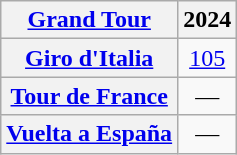<table class="wikitable plainrowheaders">
<tr>
<th scope="col"><a href='#'>Grand Tour</a></th>
<th scope="col">2024</th>
</tr>
<tr style="text-align:center;">
<th scope="row"> <a href='#'>Giro d'Italia</a></th>
<td><a href='#'>105</a></td>
</tr>
<tr style="text-align:center;">
<th scope="row"> <a href='#'>Tour de France</a></th>
<td>—</td>
</tr>
<tr style="text-align:center;">
<th scope="row"> <a href='#'>Vuelta a España</a></th>
<td>—</td>
</tr>
</table>
